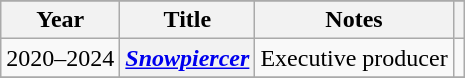<table class="wikitable plainrowheaders">
<tr>
</tr>
<tr>
<th scope="col">Year</th>
<th scope="col">Title</th>
<th scope="col">Notes</th>
<th scope="col"></th>
</tr>
<tr>
<td>2020–2024</td>
<th scope=row><em><a href='#'>Snowpiercer</a></em></th>
<td>Executive producer</td>
<td align="center"></td>
</tr>
<tr>
</tr>
</table>
